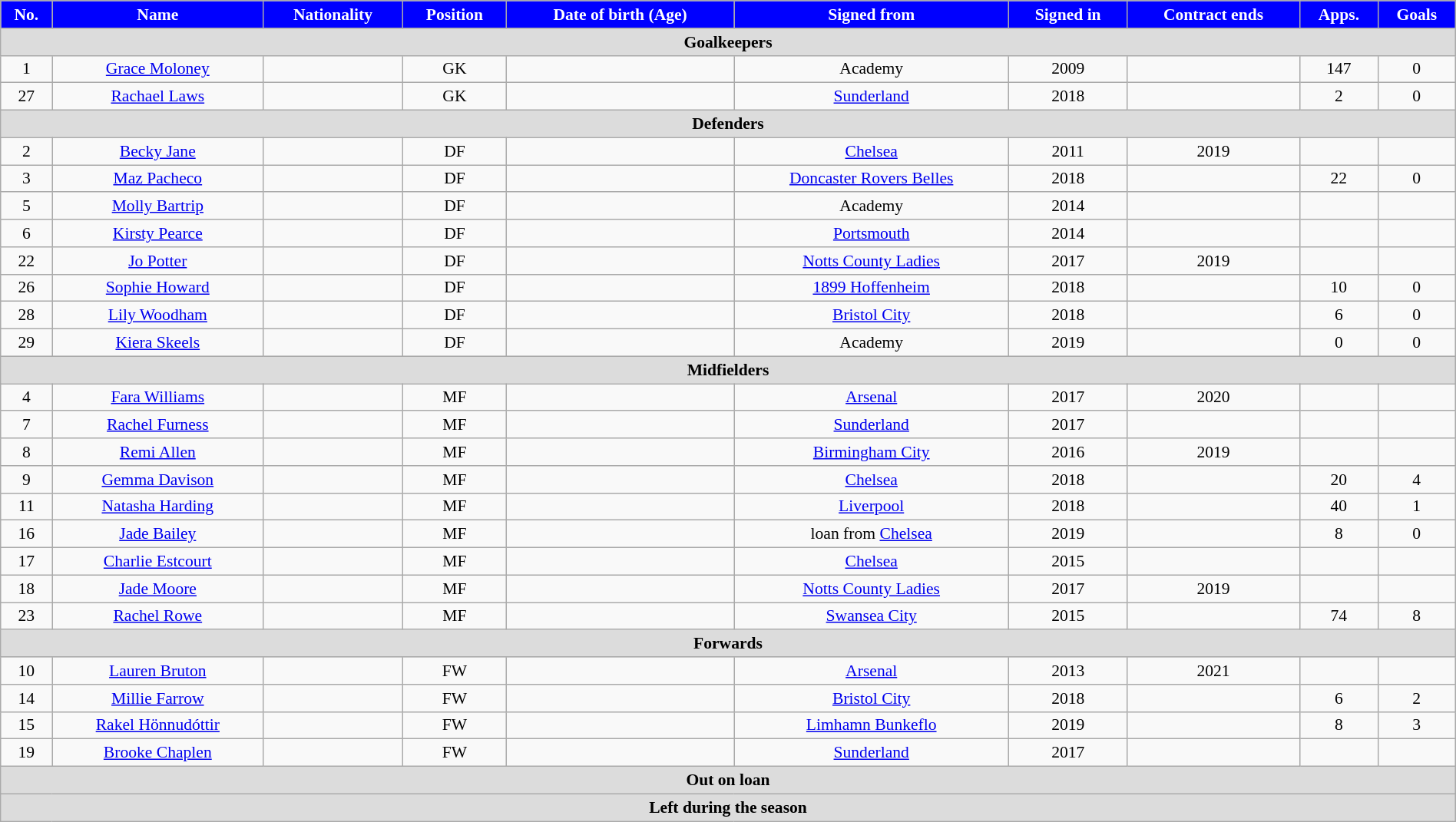<table class="wikitable"  style="text-align:center; font-size:90%; width:100%;">
<tr>
<th style="background:#00f; color:white; text-align:center;">No.</th>
<th style="background:#00f; color:white; text-align:center;">Name</th>
<th style="background:#00f; color:white; text-align:center;">Nationality</th>
<th style="background:#00f; color:white; text-align:center;">Position</th>
<th style="background:#00f; color:white; text-align:center;">Date of birth (Age)</th>
<th style="background:#00f; color:white; text-align:center;">Signed from</th>
<th style="background:#00f; color:white; text-align:center;">Signed in</th>
<th style="background:#00f; color:white; text-align:center;">Contract ends</th>
<th style="background:#00f; color:white; text-align:center;">Apps.</th>
<th style="background:#00f; color:white; text-align:center;">Goals</th>
</tr>
<tr>
<th colspan="11"  style="background:#dcdcdc; text-align:center;">Goalkeepers</th>
</tr>
<tr>
<td>1</td>
<td><a href='#'>Grace Moloney</a></td>
<td></td>
<td>GK</td>
<td></td>
<td>Academy</td>
<td>2009</td>
<td></td>
<td>147</td>
<td>0</td>
</tr>
<tr>
<td>27</td>
<td><a href='#'>Rachael Laws</a></td>
<td></td>
<td>GK</td>
<td></td>
<td><a href='#'>Sunderland</a></td>
<td>2018</td>
<td></td>
<td>2</td>
<td>0</td>
</tr>
<tr>
<th colspan="11"  style="background:#dcdcdc; text-align:center;">Defenders</th>
</tr>
<tr>
<td>2</td>
<td><a href='#'>Becky Jane</a></td>
<td></td>
<td>DF</td>
<td></td>
<td><a href='#'>Chelsea</a></td>
<td>2011</td>
<td>2019</td>
<td></td>
<td></td>
</tr>
<tr>
<td>3</td>
<td><a href='#'>Maz Pacheco</a></td>
<td></td>
<td>DF</td>
<td></td>
<td><a href='#'>Doncaster Rovers Belles</a></td>
<td>2018</td>
<td></td>
<td>22</td>
<td>0</td>
</tr>
<tr>
<td>5</td>
<td><a href='#'>Molly Bartrip</a></td>
<td></td>
<td>DF</td>
<td></td>
<td>Academy</td>
<td>2014</td>
<td></td>
<td></td>
<td></td>
</tr>
<tr>
<td>6</td>
<td><a href='#'>Kirsty Pearce</a></td>
<td></td>
<td>DF</td>
<td></td>
<td><a href='#'>Portsmouth</a></td>
<td>2014</td>
<td></td>
<td></td>
<td></td>
</tr>
<tr>
<td>22</td>
<td><a href='#'>Jo Potter</a></td>
<td></td>
<td>DF</td>
<td></td>
<td><a href='#'>Notts County Ladies</a></td>
<td>2017</td>
<td>2019</td>
<td></td>
<td></td>
</tr>
<tr>
<td>26</td>
<td><a href='#'>Sophie Howard</a></td>
<td></td>
<td>DF</td>
<td></td>
<td><a href='#'>1899 Hoffenheim</a></td>
<td>2018</td>
<td></td>
<td>10</td>
<td>0</td>
</tr>
<tr>
<td>28</td>
<td><a href='#'>Lily Woodham</a></td>
<td></td>
<td>DF</td>
<td></td>
<td><a href='#'>Bristol City</a></td>
<td>2018</td>
<td></td>
<td>6</td>
<td>0</td>
</tr>
<tr>
<td>29</td>
<td><a href='#'>Kiera Skeels</a></td>
<td></td>
<td>DF</td>
<td></td>
<td>Academy</td>
<td>2019</td>
<td></td>
<td>0</td>
<td>0</td>
</tr>
<tr>
<th colspan="11"  style="background:#dcdcdc; text-align:center;">Midfielders</th>
</tr>
<tr>
<td>4</td>
<td><a href='#'>Fara Williams</a></td>
<td></td>
<td>MF</td>
<td></td>
<td><a href='#'>Arsenal</a></td>
<td>2017</td>
<td>2020</td>
<td></td>
<td></td>
</tr>
<tr>
<td>7</td>
<td><a href='#'>Rachel Furness</a></td>
<td></td>
<td>MF</td>
<td></td>
<td><a href='#'>Sunderland</a></td>
<td>2017</td>
<td></td>
<td></td>
<td></td>
</tr>
<tr>
<td>8</td>
<td><a href='#'>Remi Allen</a></td>
<td></td>
<td>MF</td>
<td></td>
<td><a href='#'>Birmingham City</a></td>
<td>2016</td>
<td>2019</td>
<td></td>
<td></td>
</tr>
<tr>
<td>9</td>
<td><a href='#'>Gemma Davison</a></td>
<td></td>
<td>MF</td>
<td></td>
<td><a href='#'>Chelsea</a></td>
<td>2018</td>
<td></td>
<td>20</td>
<td>4</td>
</tr>
<tr>
<td>11</td>
<td><a href='#'>Natasha Harding</a> </td>
<td></td>
<td>MF</td>
<td></td>
<td><a href='#'>Liverpool</a></td>
<td>2018</td>
<td></td>
<td>40</td>
<td>1</td>
</tr>
<tr>
<td>16</td>
<td><a href='#'>Jade Bailey</a></td>
<td></td>
<td>MF</td>
<td></td>
<td>loan from <a href='#'>Chelsea</a></td>
<td>2019</td>
<td></td>
<td>8</td>
<td>0</td>
</tr>
<tr>
<td>17</td>
<td><a href='#'>Charlie Estcourt</a></td>
<td></td>
<td>MF</td>
<td></td>
<td><a href='#'>Chelsea</a></td>
<td>2015</td>
<td></td>
<td></td>
<td></td>
</tr>
<tr>
<td>18</td>
<td><a href='#'>Jade Moore</a></td>
<td></td>
<td>MF</td>
<td></td>
<td><a href='#'>Notts County Ladies</a></td>
<td>2017</td>
<td>2019</td>
<td></td>
<td></td>
</tr>
<tr>
<td>23</td>
<td><a href='#'>Rachel Rowe</a></td>
<td></td>
<td>MF</td>
<td></td>
<td><a href='#'>Swansea City</a></td>
<td>2015</td>
<td></td>
<td>74</td>
<td>8</td>
</tr>
<tr>
<th colspan="11"  style="background:#dcdcdc; text-align:center;">Forwards</th>
</tr>
<tr>
<td>10</td>
<td><a href='#'>Lauren Bruton</a></td>
<td></td>
<td>FW</td>
<td></td>
<td><a href='#'>Arsenal</a></td>
<td>2013</td>
<td>2021</td>
<td></td>
<td></td>
</tr>
<tr>
<td>14</td>
<td><a href='#'>Millie Farrow</a></td>
<td></td>
<td>FW</td>
<td></td>
<td><a href='#'>Bristol City</a></td>
<td>2018</td>
<td></td>
<td>6</td>
<td>2</td>
</tr>
<tr>
<td>15</td>
<td><a href='#'>Rakel Hönnudóttir</a></td>
<td></td>
<td>FW</td>
<td></td>
<td><a href='#'>Limhamn Bunkeflo</a></td>
<td>2019</td>
<td></td>
<td>8</td>
<td>3</td>
</tr>
<tr>
<td>19</td>
<td><a href='#'>Brooke Chaplen</a></td>
<td></td>
<td>FW</td>
<td></td>
<td><a href='#'>Sunderland</a></td>
<td>2017</td>
<td></td>
<td></td>
<td></td>
</tr>
<tr>
<th colspan="11"  style="background:#dcdcdc; text-align:center;">Out on loan</th>
</tr>
<tr>
<th colspan="11"  style="background:#dcdcdc; text-align:center;">Left during the season</th>
</tr>
</table>
